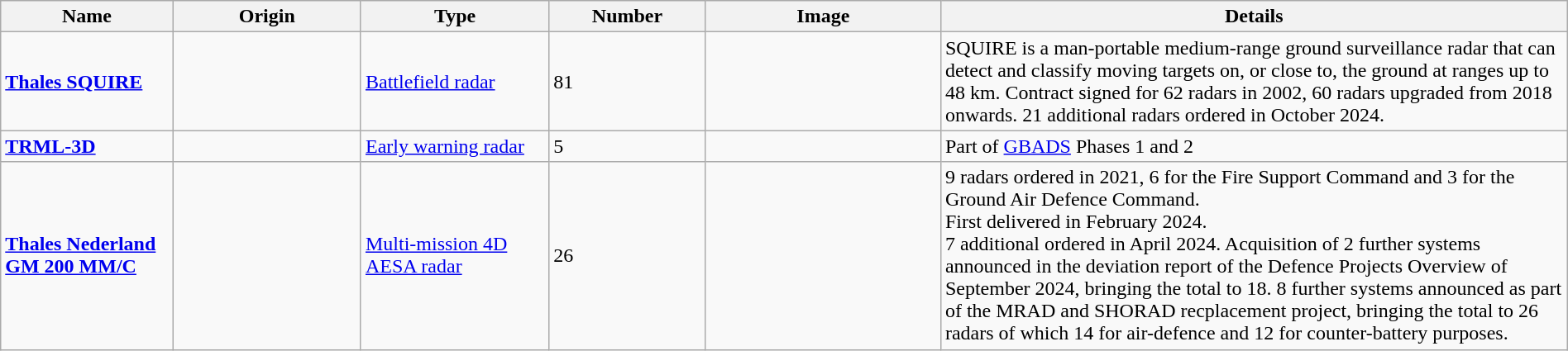<table class="wikitable" style="margin:auto; width:100%;">
<tr>
<th style="text-align: center; width:11%;">Name</th>
<th style="text-align: center; width:12%;">Origin</th>
<th style="text-align: center; width:12%;">Type</th>
<th style="text-align: center; width:10%;">Number</th>
<th style="text-align: center; width:15%;">Image</th>
<th style="text-align: center; width:40%;">Details</th>
</tr>
<tr>
<td><strong><a href='#'>Thales SQUIRE</a></strong></td>
<td><small></small></td>
<td><a href='#'>Battlefield radar</a></td>
<td>81</td>
<td></td>
<td>SQUIRE is a man-portable medium-range ground surveillance radar that can detect and classify moving targets on, or close to, the ground at ranges up to 48 km. Contract signed for 62 radars in 2002, 60 radars upgraded from 2018 onwards. 21 additional radars ordered in October 2024.</td>
</tr>
<tr>
<td><strong><a href='#'>TRML-3D</a></strong></td>
<td><small></small></td>
<td><a href='#'>Early warning radar</a></td>
<td>5</td>
<td></td>
<td>Part of <a href='#'>GBADS</a> Phases 1 and 2</td>
</tr>
<tr>
<td><strong><a href='#'>Thales Nederland GM 200 MM/C</a></strong></td>
<td><small></small></td>
<td><a href='#'>Multi-mission 4D AESA radar</a></td>
<td>26</td>
<td></td>
<td>9 radars ordered in 2021, 6 for the Fire Support Command and 3 for the Ground Air Defence Command.<br>First delivered in February 2024.<br>7 additional ordered in April 2024. Acquisition of 2 further systems announced in the deviation report of the Defence Projects Overview of September 2024, bringing the total to 18. 8 further systems announced as part of the MRAD and SHORAD recplacement project, bringing the total to 26 radars of which 14 for air-defence and 12 for counter-battery purposes.</td>
</tr>
</table>
